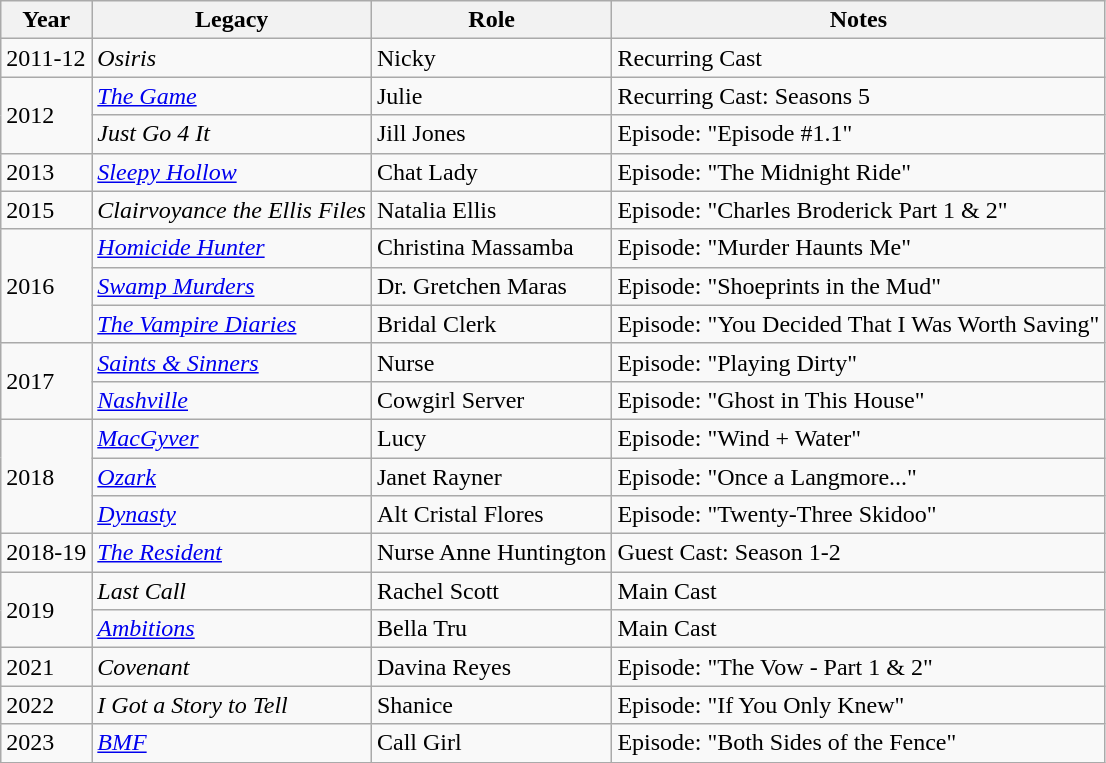<table class="wikitable plainrowheaders sortable" style="margin-right: 0;">
<tr>
<th>Year</th>
<th>Legacy</th>
<th>Role</th>
<th>Notes</th>
</tr>
<tr>
<td>2011-12</td>
<td><em>Osiris</em></td>
<td>Nicky</td>
<td>Recurring Cast</td>
</tr>
<tr>
<td rowspan=2>2012</td>
<td><em><a href='#'>The Game</a></em></td>
<td>Julie</td>
<td>Recurring Cast: Seasons 5</td>
</tr>
<tr>
<td><em>Just Go 4 It</em></td>
<td>Jill Jones</td>
<td>Episode: "Episode #1.1"</td>
</tr>
<tr>
<td>2013</td>
<td><em><a href='#'>Sleepy Hollow</a></em></td>
<td>Chat Lady</td>
<td>Episode: "The Midnight Ride"</td>
</tr>
<tr>
<td>2015</td>
<td><em>Clairvoyance the Ellis Files</em></td>
<td>Natalia Ellis</td>
<td>Episode: "Charles Broderick Part 1 & 2"</td>
</tr>
<tr>
<td rowspan=3>2016</td>
<td><em><a href='#'>Homicide Hunter</a></em></td>
<td>Christina Massamba</td>
<td>Episode: "Murder Haunts Me"</td>
</tr>
<tr>
<td><em><a href='#'>Swamp Murders</a></em></td>
<td>Dr. Gretchen Maras</td>
<td>Episode: "Shoeprints in the Mud"</td>
</tr>
<tr>
<td><em><a href='#'>The Vampire Diaries</a></em></td>
<td>Bridal Clerk</td>
<td>Episode: "You Decided That I Was Worth Saving"</td>
</tr>
<tr>
<td rowspan=2>2017</td>
<td><em><a href='#'>Saints & Sinners</a></em></td>
<td>Nurse</td>
<td>Episode: "Playing Dirty"</td>
</tr>
<tr>
<td><em><a href='#'>Nashville</a></em></td>
<td>Cowgirl Server</td>
<td>Episode: "Ghost in This House"</td>
</tr>
<tr>
<td rowspan=3>2018</td>
<td><em><a href='#'>MacGyver</a></em></td>
<td>Lucy</td>
<td>Episode: "Wind + Water"</td>
</tr>
<tr>
<td><em><a href='#'>Ozark</a></em></td>
<td>Janet Rayner</td>
<td>Episode: "Once a Langmore..."</td>
</tr>
<tr>
<td><em><a href='#'>Dynasty</a></em></td>
<td>Alt Cristal Flores</td>
<td>Episode: "Twenty-Three Skidoo"</td>
</tr>
<tr>
<td>2018-19</td>
<td><em><a href='#'>The Resident</a></em></td>
<td>Nurse Anne Huntington</td>
<td>Guest Cast: Season 1-2</td>
</tr>
<tr>
<td rowspan=2>2019</td>
<td><em>Last Call</em></td>
<td>Rachel Scott</td>
<td>Main Cast</td>
</tr>
<tr>
<td><em><a href='#'>Ambitions</a></em></td>
<td>Bella Tru</td>
<td>Main Cast</td>
</tr>
<tr>
<td>2021</td>
<td><em>Covenant</em></td>
<td>Davina Reyes</td>
<td>Episode: "The Vow - Part 1 & 2"</td>
</tr>
<tr>
<td>2022</td>
<td><em>I Got a Story to Tell</em></td>
<td>Shanice</td>
<td>Episode: "If You Only Knew"</td>
</tr>
<tr>
<td>2023</td>
<td><em><a href='#'>BMF</a></em></td>
<td>Call Girl</td>
<td>Episode: "Both Sides of the Fence"</td>
</tr>
</table>
